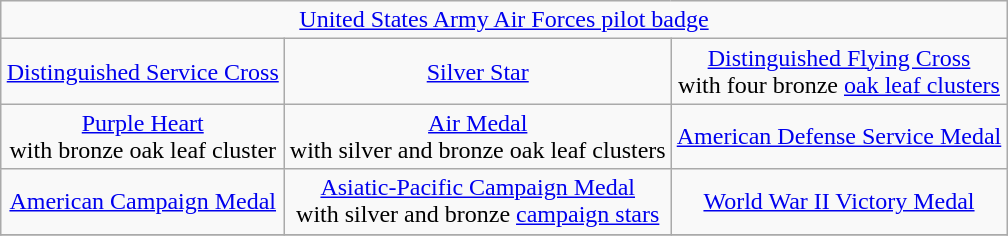<table class="wikitable" style="margin:1em auto; text-align:center;">
<tr>
<td colspan="3"><a href='#'>United States Army Air Forces pilot badge</a></td>
</tr>
<tr>
<td><a href='#'>Distinguished Service Cross</a></td>
<td><a href='#'>Silver Star</a></td>
<td><a href='#'>Distinguished Flying Cross</a><br>with four bronze <a href='#'>oak leaf clusters</a></td>
</tr>
<tr>
<td><a href='#'>Purple Heart</a><br>with bronze oak leaf cluster</td>
<td><a href='#'>Air Medal</a><br>with silver and bronze oak leaf clusters</td>
<td><a href='#'>American Defense Service Medal</a></td>
</tr>
<tr>
<td><a href='#'>American Campaign Medal</a></td>
<td><a href='#'>Asiatic-Pacific Campaign Medal</a><br>with silver and bronze <a href='#'>campaign stars</a></td>
<td><a href='#'>World War II Victory Medal</a></td>
</tr>
<tr>
</tr>
</table>
